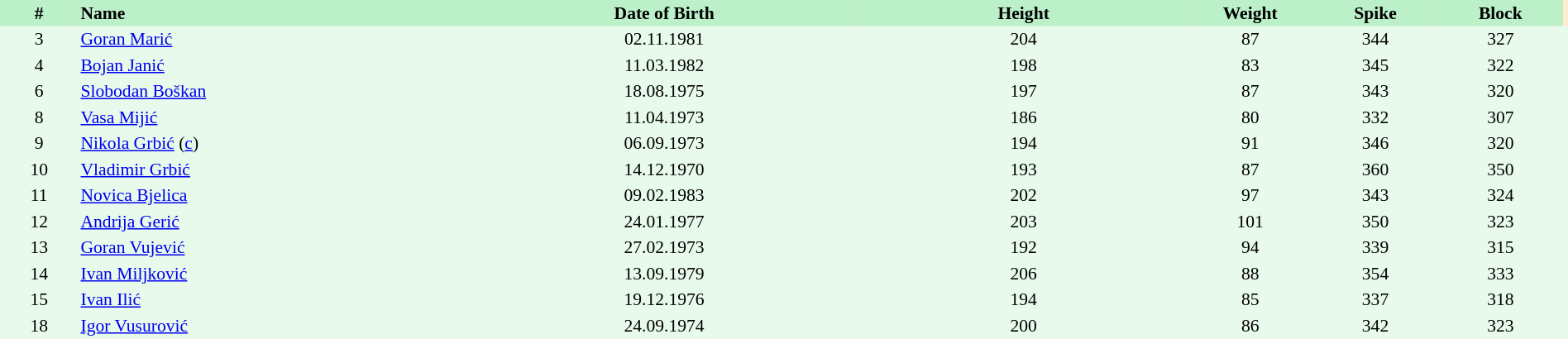<table border=0 cellpadding=2 cellspacing=0  |- bgcolor=#FFECCE style="text-align:center; font-size:90%;" width=100%>
<tr bgcolor=#BBF0C9>
<th width=5%>#</th>
<th width=25% align=left>Name</th>
<th width=25%>Date of Birth</th>
<th width=21%>Height</th>
<th width=8%>Weight</th>
<th width=8%>Spike</th>
<th width=8%>Block</th>
</tr>
<tr bgcolor=#E7FAEC>
<td>3</td>
<td align=left><a href='#'>Goran Marić</a></td>
<td>02.11.1981</td>
<td>204</td>
<td>87</td>
<td>344</td>
<td>327</td>
<td></td>
</tr>
<tr bgcolor=#E7FAEC>
<td>4</td>
<td align=left><a href='#'>Bojan Janić</a></td>
<td>11.03.1982</td>
<td>198</td>
<td>83</td>
<td>345</td>
<td>322</td>
<td></td>
</tr>
<tr bgcolor=#E7FAEC>
<td>6</td>
<td align=left><a href='#'>Slobodan Boškan</a></td>
<td>18.08.1975</td>
<td>197</td>
<td>87</td>
<td>343</td>
<td>320</td>
<td></td>
</tr>
<tr bgcolor=#E7FAEC>
<td>8</td>
<td align=left><a href='#'>Vasa Mijić</a></td>
<td>11.04.1973</td>
<td>186</td>
<td>80</td>
<td>332</td>
<td>307</td>
<td></td>
</tr>
<tr bgcolor=#E7FAEC>
<td>9</td>
<td align=left><a href='#'>Nikola Grbić</a> (<a href='#'>c</a>)</td>
<td>06.09.1973</td>
<td>194</td>
<td>91</td>
<td>346</td>
<td>320</td>
<td></td>
</tr>
<tr bgcolor=#E7FAEC>
<td>10</td>
<td align=left><a href='#'>Vladimir Grbić</a></td>
<td>14.12.1970</td>
<td>193</td>
<td>87</td>
<td>360</td>
<td>350</td>
<td></td>
</tr>
<tr bgcolor=#E7FAEC>
<td>11</td>
<td align=left><a href='#'>Novica Bjelica</a></td>
<td>09.02.1983</td>
<td>202</td>
<td>97</td>
<td>343</td>
<td>324</td>
<td></td>
</tr>
<tr bgcolor=#E7FAEC>
<td>12</td>
<td align=left><a href='#'>Andrija Gerić</a></td>
<td>24.01.1977</td>
<td>203</td>
<td>101</td>
<td>350</td>
<td>323</td>
<td></td>
</tr>
<tr bgcolor=#E7FAEC>
<td>13</td>
<td align=left><a href='#'>Goran Vujević</a></td>
<td>27.02.1973</td>
<td>192</td>
<td>94</td>
<td>339</td>
<td>315</td>
<td></td>
</tr>
<tr bgcolor=#E7FAEC>
<td>14</td>
<td align=left><a href='#'>Ivan Miljković</a></td>
<td>13.09.1979</td>
<td>206</td>
<td>88</td>
<td>354</td>
<td>333</td>
<td></td>
</tr>
<tr bgcolor=#E7FAEC>
<td>15</td>
<td align=left><a href='#'>Ivan Ilić</a></td>
<td>19.12.1976</td>
<td>194</td>
<td>85</td>
<td>337</td>
<td>318</td>
<td></td>
</tr>
<tr bgcolor=#E7FAEC>
<td>18</td>
<td align=left><a href='#'>Igor Vusurović</a></td>
<td>24.09.1974</td>
<td>200</td>
<td>86</td>
<td>342</td>
<td>323</td>
<td></td>
</tr>
</table>
